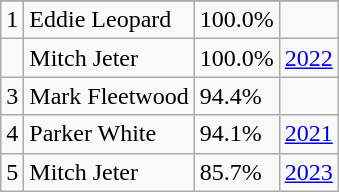<table class="wikitable">
<tr>
</tr>
<tr>
<td>1</td>
<td>Eddie Leopard</td>
<td><abbr>100.0%</abbr></td>
<td></td>
</tr>
<tr>
<td></td>
<td>Mitch Jeter</td>
<td><abbr>100.0%</abbr></td>
<td><a href='#'>2022</a></td>
</tr>
<tr>
<td>3</td>
<td>Mark Fleetwood</td>
<td><abbr>94.4%</abbr></td>
<td></td>
</tr>
<tr>
<td>4</td>
<td>Parker White</td>
<td><abbr>94.1%</abbr></td>
<td><a href='#'>2021</a></td>
</tr>
<tr>
<td>5</td>
<td>Mitch Jeter</td>
<td><abbr>85.7%</abbr></td>
<td><a href='#'>2023</a></td>
</tr>
</table>
